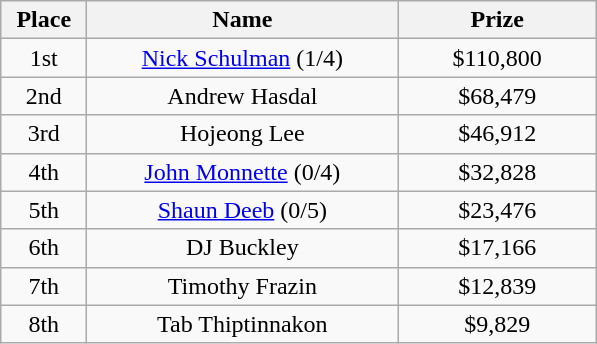<table class="wikitable">
<tr>
<th width="50">Place</th>
<th width="200">Name</th>
<th width="125">Prize</th>
</tr>
<tr>
<td align = "center">1st</td>
<td align = "center"> <a href='#'>Nick Schulman</a> (1/4)</td>
<td align = "center">$110,800</td>
</tr>
<tr>
<td align = "center">2nd</td>
<td align = "center"> Andrew Hasdal</td>
<td align = "center">$68,479</td>
</tr>
<tr>
<td align = "center">3rd</td>
<td align = "center"> Hojeong Lee</td>
<td align = "center">$46,912</td>
</tr>
<tr>
<td align = "center">4th</td>
<td align = "center"> <a href='#'>John Monnette</a> (0/4)</td>
<td align = "center">$32,828</td>
</tr>
<tr>
<td align = "center">5th</td>
<td align = "center"> <a href='#'>Shaun Deeb</a> (0/5)</td>
<td align = "center">$23,476</td>
</tr>
<tr>
<td align = "center">6th</td>
<td align = "center"> DJ Buckley</td>
<td align = "center">$17,166</td>
</tr>
<tr>
<td align = "center">7th</td>
<td align = "center"> Timothy Frazin</td>
<td align = "center">$12,839</td>
</tr>
<tr>
<td align = "center">8th</td>
<td align = "center"> Tab Thiptinnakon</td>
<td align = "center">$9,829</td>
</tr>
</table>
